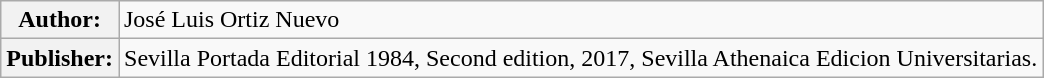<table class="wikitable">
<tr>
<th>Author:</th>
<td>José Luis Ortiz Nuevo</td>
</tr>
<tr>
<th>Publisher:</th>
<td>Sevilla Portada Editorial 1984, Second edition, 2017, Sevilla Athenaica Edicion Universitarias.</td>
</tr>
</table>
